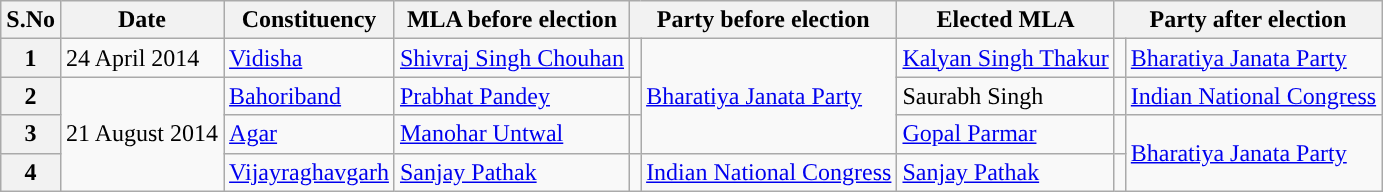<table class="wikitable sortable">
<tr>
<th>S.No</th>
<th>Date</th>
<th>Constituency</th>
<th>MLA before election</th>
<th colspan="2">Party before election</th>
<th>Elected MLA</th>
<th colspan="2">Party after election</th>
</tr>
<tr>
<th>1</th>
<td>24 April 2014</td>
<td><a href='#'>Vidisha</a></td>
<td><a href='#'>Shivraj Singh Chouhan</a></td>
<td></td>
<td rowspan="3"><a href='#'>Bharatiya Janata Party</a></td>
<td><a href='#'>Kalyan Singh Thakur</a></td>
<td></td>
<td><a href='#'>Bharatiya Janata Party</a></td>
</tr>
<tr>
<th>2</th>
<td rowspan="3">21 August 2014</td>
<td><a href='#'>Bahoriband</a></td>
<td><a href='#'>Prabhat Pandey</a></td>
<td></td>
<td>Saurabh Singh</td>
<td></td>
<td><a href='#'>Indian National Congress</a></td>
</tr>
<tr>
<th>3</th>
<td><a href='#'>Agar</a></td>
<td><a href='#'>Manohar Untwal</a></td>
<td></td>
<td><a href='#'>Gopal Parmar</a></td>
<td></td>
<td rowspan="2"><a href='#'>Bharatiya Janata Party</a></td>
</tr>
<tr>
<th>4</th>
<td><a href='#'>Vijayraghavgarh</a></td>
<td><a href='#'>Sanjay Pathak</a></td>
<td></td>
<td><a href='#'>Indian National Congress</a></td>
<td><a href='#'>Sanjay Pathak</a></td>
<td></td>
</tr>
</table>
